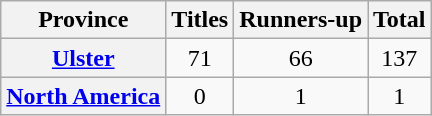<table class="wikitable plainrowheaders sortable">
<tr>
<th scope="col">Province</th>
<th scope="col">Titles</th>
<th scope="col">Runners-up</th>
<th scope="col">Total</th>
</tr>
<tr>
<th scope="row"> <a href='#'>Ulster</a></th>
<td align="center">71</td>
<td align="center">66</td>
<td align="center">137</td>
</tr>
<tr>
<th scope="row"> <a href='#'>North America</a></th>
<td align="center">0</td>
<td align="center">1</td>
<td align="center">1</td>
</tr>
</table>
